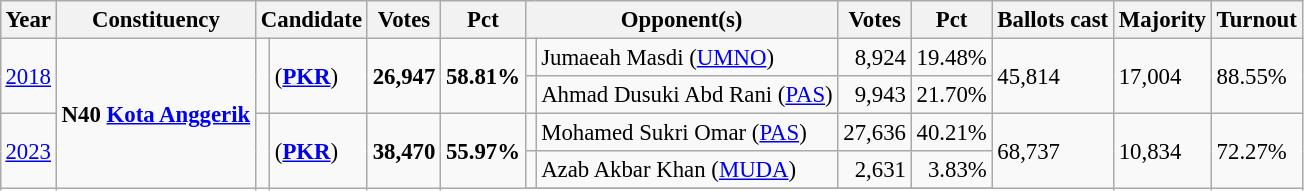<table class="wikitable" style="margin:0.5em ; font-size:95%">
<tr>
<th>Year</th>
<th>Constituency</th>
<th colspan=2>Candidate</th>
<th>Votes</th>
<th>Pct</th>
<th colspan=2>Opponent(s)</th>
<th>Votes</th>
<th>Pct</th>
<th>Ballots cast</th>
<th>Majority</th>
<th>Turnout</th>
</tr>
<tr>
<td rowspan=2><a href='#'>2018</a></td>
<td rowspan=5><strong>N40 <a href='#'>Kota Anggerik</a></strong></td>
<td rowspan=2 ></td>
<td rowspan=2> (<a href='#'><strong>PKR</strong></a>)</td>
<td rowspan=2 align="right"><strong>26,947</strong></td>
<td rowspan=2><strong>58.81%</strong></td>
<td></td>
<td>Jumaeah Masdi (<a href='#'>UMNO</a>)</td>
<td align="right">8,924</td>
<td>19.48%</td>
<td rowspan=2>45,814</td>
<td rowspan=2>17,004</td>
<td rowspan=2>88.55%</td>
</tr>
<tr>
<td></td>
<td>Ahmad Dusuki Abd Rani (<a href='#'>PAS</a>)</td>
<td align="right">9,943</td>
<td>21.70%</td>
</tr>
<tr>
<td rowspan=3><a href='#'>2023</a></td>
<td rowspan=3 ></td>
<td rowspan=3> (<a href='#'><strong>PKR</strong></a>)</td>
<td rowspan=3 align="right"><strong>38,470</strong></td>
<td rowspan=3><strong>55.97%</strong></td>
<td bgcolor=></td>
<td>Mohamed Sukri Omar (<a href='#'>PAS</a>)</td>
<td align="right">27,636</td>
<td>40.21%</td>
<td rowspan="3">68,737</td>
<td rowspan="3">10,834</td>
<td rowspan="3">72.27%</td>
</tr>
<tr>
<td bgcolor=></td>
<td>Azab Akbar Khan (<a href='#'>MUDA</a>)</td>
<td align="right">2,631</td>
<td align="right">3.83%</td>
</tr>
<tr>
</tr>
</table>
